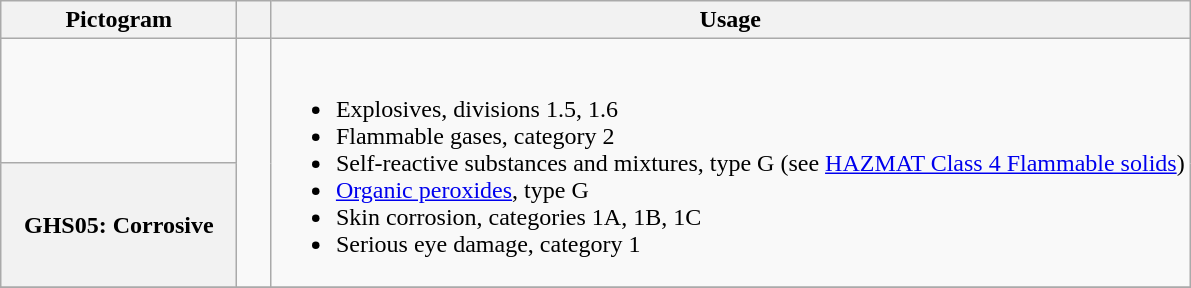<table class="wikitable">
<tr>
<th>Pictogram</th>
<th> </th>
<th>Usage</th>
</tr>
<tr>
<td width=150px align=center>  </td>
<td rowspan=2 width=15px> </td>
<td rowspan=2><br><ul><li>Explosives, divisions 1.5, 1.6</li><li>Flammable gases, category 2</li><li>Self-reactive substances and mixtures, type G  (see <a href='#'>HAZMAT Class 4 Flammable solids</a>)</li><li><a href='#'>Organic peroxides</a>, type G</li><li>Skin corrosion, categories 1A, 1B, 1C</li><li>Serious eye damage, category 1</li></ul></td>
</tr>
<tr>
<th>GHS05: Corrosive</th>
</tr>
<tr>
</tr>
</table>
